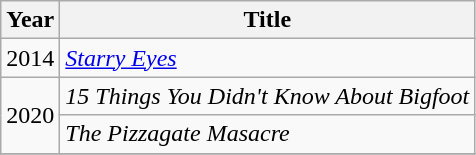<table class="wikitable sortable">
<tr>
<th>Year</th>
<th>Title</th>
</tr>
<tr>
<td>2014</td>
<td><em><a href='#'>Starry Eyes</a></em></td>
</tr>
<tr>
<td rowspan="2">2020</td>
<td><em>15 Things You Didn't Know About Bigfoot</em></td>
</tr>
<tr>
<td><em>The Pizzagate Masacre</em></td>
</tr>
<tr>
</tr>
</table>
